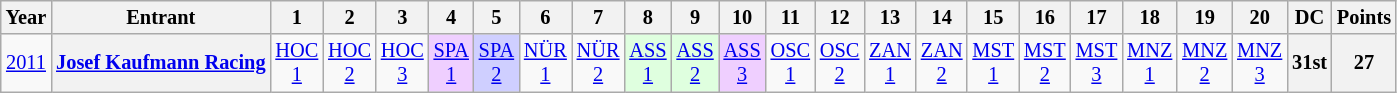<table class="wikitable" style="text-align:center; font-size:85%">
<tr>
<th>Year</th>
<th>Entrant</th>
<th>1</th>
<th>2</th>
<th>3</th>
<th>4</th>
<th>5</th>
<th>6</th>
<th>7</th>
<th>8</th>
<th>9</th>
<th>10</th>
<th>11</th>
<th>12</th>
<th>13</th>
<th>14</th>
<th>15</th>
<th>16</th>
<th>17</th>
<th>18</th>
<th>19</th>
<th>20</th>
<th>DC</th>
<th>Points</th>
</tr>
<tr>
<td><a href='#'>2011</a></td>
<th><a href='#'>Josef Kaufmann Racing</a></th>
<td style="background:#;"><a href='#'>HOC<br>1</a><br></td>
<td style="background:#;"><a href='#'>HOC<br>2</a><br></td>
<td style="background:#;"><a href='#'>HOC<br>3</a><br></td>
<td style="background:#efcfff;"><a href='#'>SPA<br>1</a><br></td>
<td style="background:#cfcfff;"><a href='#'>SPA<br>2</a><br></td>
<td style="background:#;"><a href='#'>NÜR<br>1</a><br></td>
<td style="background:#;"><a href='#'>NÜR<br>2</a><br></td>
<td style="background:#dfffdf;"><a href='#'>ASS<br>1</a><br></td>
<td style="background:#dfffdf;"><a href='#'>ASS<br>2</a><br></td>
<td style="background:#efcfff;"><a href='#'>ASS<br>3</a><br></td>
<td style="background:#;"><a href='#'>OSC<br>1</a><br></td>
<td style="background:#;"><a href='#'>OSC<br>2</a><br></td>
<td style="background:#;"><a href='#'>ZAN<br>1</a><br></td>
<td style="background:#;"><a href='#'>ZAN<br>2</a><br></td>
<td style="background:#;"><a href='#'>MST<br>1</a><br></td>
<td style="background:#;"><a href='#'>MST<br>2</a><br></td>
<td style="background:#;"><a href='#'>MST<br>3</a><br></td>
<td style="background:#;"><a href='#'>MNZ<br>1</a><br></td>
<td style="background:#;"><a href='#'>MNZ<br>2</a><br></td>
<td style="background:#;"><a href='#'>MNZ<br>3</a><br></td>
<th>31st</th>
<th>27</th>
</tr>
</table>
